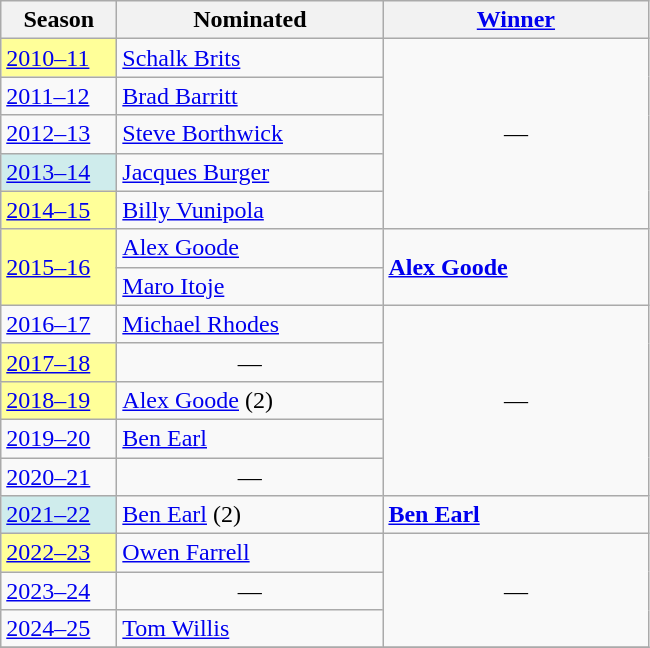<table class="wikitable sticky-header">
<tr>
<th width=70>Season</th>
<th width=170>Nominated</th>
<th width=170><a href='#'>Winner</a></th>
</tr>
<tr>
<td style="background:#FFFF99"><a href='#'>2010–11</a></td>
<td> <a href='#'>Schalk Brits</a></td>
<td align=center rowspan=5>—</td>
</tr>
<tr>
<td><a href='#'>2011–12</a></td>
<td> <a href='#'>Brad Barritt</a></td>
</tr>
<tr>
<td><a href='#'>2012–13</a></td>
<td> <a href='#'>Steve Borthwick</a></td>
</tr>
<tr>
<td style="background:#CFECEC"><a href='#'>2013–14</a><small></small></td>
<td> <a href='#'>Jacques Burger</a></td>
</tr>
<tr>
<td style="background:#FFFF99"><a href='#'>2014–15</a></td>
<td> <a href='#'>Billy Vunipola</a></td>
</tr>
<tr>
<td style="background:#FFFF99" rowspan=2><a href='#'>2015–16</a></td>
<td> <a href='#'>Alex Goode</a></td>
<td rowspan=2><strong> <a href='#'>Alex Goode</a></strong></td>
</tr>
<tr>
<td> <a href='#'>Maro Itoje</a></td>
</tr>
<tr>
<td><a href='#'>2016–17</a></td>
<td> <a href='#'>Michael Rhodes</a></td>
<td align=center rowspan=5>—</td>
</tr>
<tr>
<td style="background:#FFFF99"><a href='#'>2017–18</a></td>
<td align=center>—</td>
</tr>
<tr>
<td style="background:#FFFF99"><a href='#'>2018–19</a></td>
<td> <a href='#'>Alex Goode</a> (2)</td>
</tr>
<tr>
<td><a href='#'>2019–20</a></td>
<td> <a href='#'>Ben Earl</a></td>
</tr>
<tr>
<td><a href='#'>2020–21</a></td>
<td align=center>—</td>
</tr>
<tr>
<td style="background:#CFECEC"><a href='#'>2021–22</a><small></small></td>
<td> <a href='#'>Ben Earl</a> (2)</td>
<td><strong> <a href='#'>Ben Earl</a></strong></td>
</tr>
<tr>
<td style="background:#FFFF99"><a href='#'>2022–23</a></td>
<td> <a href='#'>Owen Farrell</a></td>
<td align=center rowspan=3>—</td>
</tr>
<tr>
<td><a href='#'>2023–24</a></td>
<td align=center>—</td>
</tr>
<tr>
<td><a href='#'>2024–25</a></td>
<td> <a href='#'>Tom Willis</a></td>
</tr>
<tr>
</tr>
</table>
